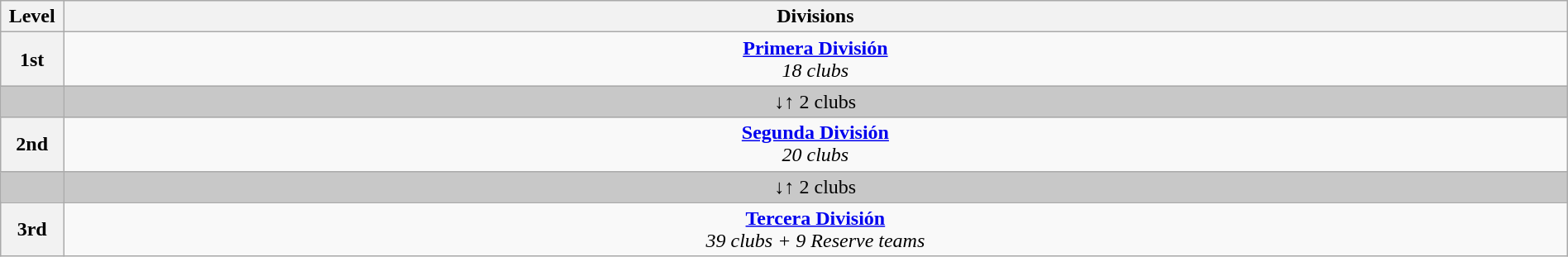<table class="wikitable" style="width:100%; text-align:center;">
<tr>
<th>Level</th>
<th colspan="6">Divisions</th>
</tr>
<tr>
<th>1st</th>
<td colspan="6" width="96%"><strong><a href='#'>Primera División</a></strong><br><em>18 clubs</em></td>
</tr>
<tr style="background:#c8c8c8">
<td style="width:4%;"></td>
<td colspan="9" style="width:96%;">↓↑ 2 clubs</td>
</tr>
<tr>
<th>2nd</th>
<td colspan="6" width="96%"><strong><a href='#'>Segunda División</a></strong><br><em>20 clubs</em></td>
</tr>
<tr style="background:#c8c8c8">
<td style="width:4%;"></td>
<td colspan="9" style="width:96%;">↓↑ 2 clubs</td>
</tr>
<tr>
<th>3rd</th>
<td colspan="6" width="96%"><strong><a href='#'>Tercera División</a></strong><br><em>39 clubs + 9 Reserve teams</em></td>
</tr>
</table>
